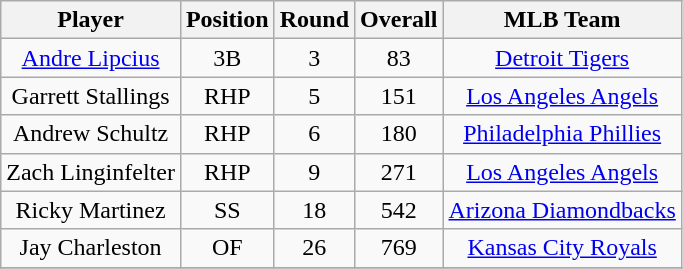<table class="wikitable" style="text-align:center;">
<tr>
<th>Player</th>
<th>Position</th>
<th>Round</th>
<th>Overall</th>
<th>MLB Team</th>
</tr>
<tr>
<td><a href='#'>Andre Lipcius</a></td>
<td>3B</td>
<td>3</td>
<td>83</td>
<td><a href='#'>Detroit Tigers</a></td>
</tr>
<tr>
<td>Garrett Stallings</td>
<td>RHP</td>
<td>5</td>
<td>151</td>
<td><a href='#'>Los Angeles Angels</a></td>
</tr>
<tr>
<td>Andrew Schultz</td>
<td>RHP</td>
<td>6</td>
<td>180</td>
<td><a href='#'>Philadelphia Phillies</a></td>
</tr>
<tr>
<td>Zach Linginfelter</td>
<td>RHP</td>
<td>9</td>
<td>271</td>
<td><a href='#'>Los Angeles Angels</a></td>
</tr>
<tr>
<td>Ricky Martinez</td>
<td>SS</td>
<td>18</td>
<td>542</td>
<td><a href='#'>Arizona Diamondbacks</a></td>
</tr>
<tr>
<td>Jay Charleston</td>
<td>OF</td>
<td>26</td>
<td>769</td>
<td><a href='#'>Kansas City Royals</a></td>
</tr>
<tr>
</tr>
</table>
